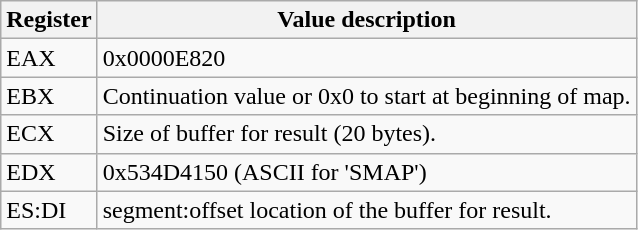<table class="wikitable">
<tr>
<th>Register</th>
<th>Value description</th>
</tr>
<tr>
<td>EAX</td>
<td>0x0000E820</td>
</tr>
<tr>
<td>EBX</td>
<td>Continuation value or 0x0 to start at beginning of map.</td>
</tr>
<tr>
<td>ECX</td>
<td>Size of buffer for result (20 bytes).</td>
</tr>
<tr>
<td>EDX</td>
<td>0x534D4150 (ASCII for 'SMAP')</td>
</tr>
<tr>
<td>ES:DI</td>
<td>segment:offset location of the buffer for result.</td>
</tr>
</table>
